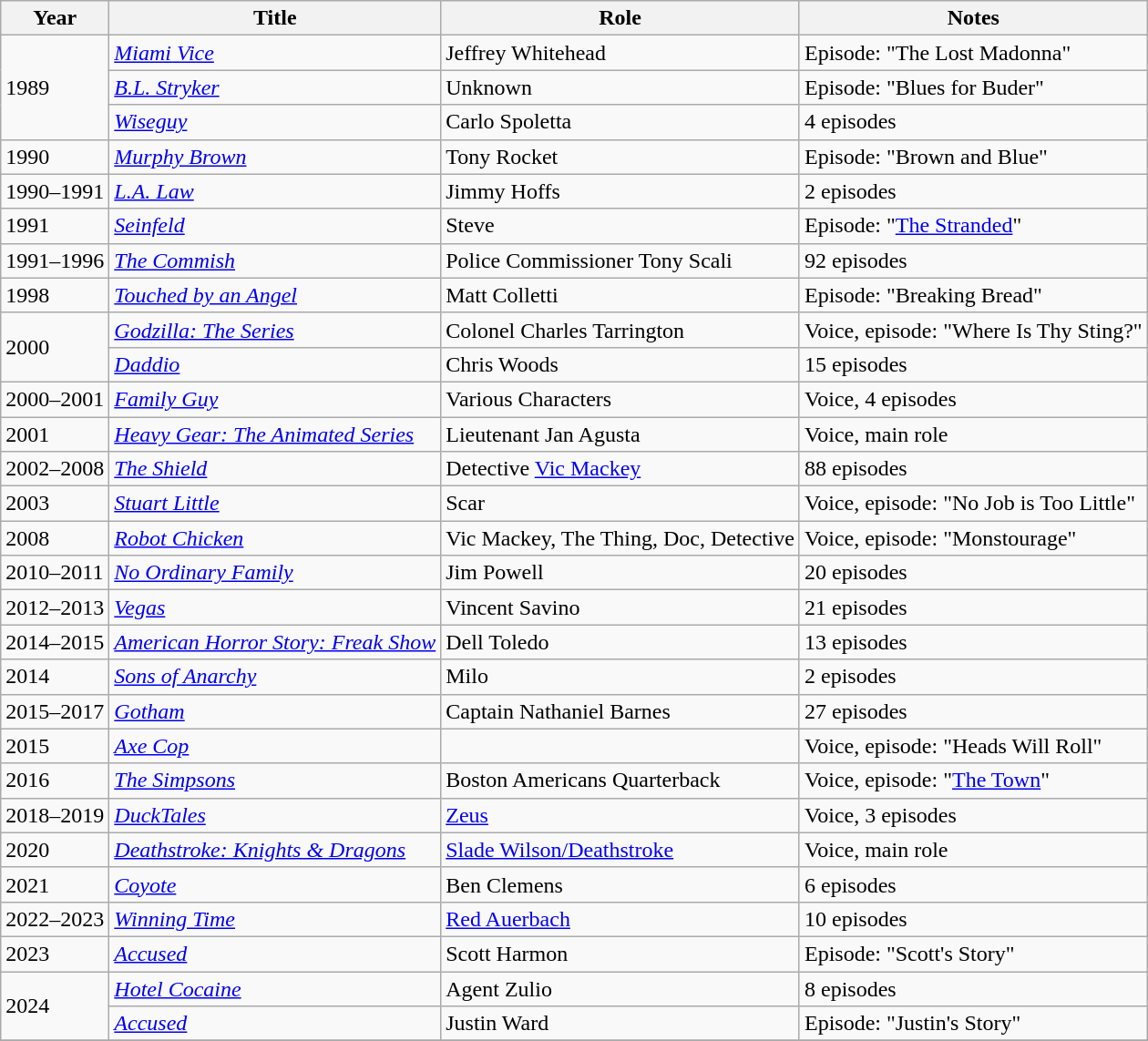<table class="wikitable sortable">
<tr>
<th>Year</th>
<th>Title</th>
<th>Role</th>
<th>Notes</th>
</tr>
<tr>
<td rowspan="3">1989</td>
<td><em><a href='#'>Miami Vice</a></em></td>
<td>Jeffrey Whitehead</td>
<td>Episode: "The Lost Madonna"</td>
</tr>
<tr>
<td><em><a href='#'>B.L. Stryker</a></em></td>
<td>Unknown</td>
<td>Episode: "Blues for Buder"</td>
</tr>
<tr>
<td><em><a href='#'>Wiseguy</a></em></td>
<td>Carlo Spoletta</td>
<td>4 episodes</td>
</tr>
<tr>
<td>1990</td>
<td><em><a href='#'>Murphy Brown</a></em></td>
<td>Tony Rocket</td>
<td>Episode: "Brown and Blue"</td>
</tr>
<tr>
<td>1990–1991</td>
<td><em><a href='#'>L.A. Law</a></em></td>
<td>Jimmy Hoffs</td>
<td>2 episodes</td>
</tr>
<tr>
<td>1991</td>
<td><em><a href='#'>Seinfeld</a></em></td>
<td>Steve</td>
<td>Episode: "<a href='#'>The Stranded</a>"</td>
</tr>
<tr>
<td>1991–1996</td>
<td><em><a href='#'>The Commish</a></em></td>
<td>Police Commissioner Tony Scali</td>
<td>92 episodes</td>
</tr>
<tr>
<td>1998</td>
<td><em><a href='#'>Touched by an Angel</a></em></td>
<td>Matt Colletti</td>
<td>Episode: "Breaking Bread"</td>
</tr>
<tr>
<td rowspan="2">2000</td>
<td><em><a href='#'>Godzilla: The Series</a></em></td>
<td>Colonel Charles Tarrington</td>
<td>Voice, episode: "Where Is Thy Sting?"</td>
</tr>
<tr>
<td><em><a href='#'>Daddio</a></em></td>
<td>Chris Woods</td>
<td>15 episodes</td>
</tr>
<tr>
<td>2000–2001</td>
<td><em><a href='#'>Family Guy</a></em></td>
<td>Various Characters</td>
<td>Voice, 4 episodes</td>
</tr>
<tr>
<td>2001</td>
<td><em><a href='#'>Heavy Gear: The Animated Series</a></em></td>
<td>Lieutenant Jan Agusta</td>
<td>Voice, main role</td>
</tr>
<tr>
<td>2002–2008</td>
<td><em><a href='#'>The Shield</a></em></td>
<td>Detective <a href='#'>Vic Mackey</a></td>
<td>88 episodes</td>
</tr>
<tr>
<td>2003</td>
<td><em><a href='#'>Stuart Little</a></em></td>
<td>Scar</td>
<td>Voice, episode: "No Job is Too Little"</td>
</tr>
<tr>
<td>2008</td>
<td><em><a href='#'>Robot Chicken</a></em></td>
<td>Vic Mackey, The Thing, Doc, Detective</td>
<td>Voice, episode: "Monstourage"</td>
</tr>
<tr>
<td>2010–2011</td>
<td><em><a href='#'>No Ordinary Family</a></em></td>
<td>Jim Powell</td>
<td>20 episodes</td>
</tr>
<tr>
<td>2012–2013</td>
<td><em><a href='#'>Vegas</a></em></td>
<td>Vincent Savino</td>
<td>21 episodes</td>
</tr>
<tr>
<td>2014–2015</td>
<td><em><a href='#'>American Horror Story: Freak Show</a></em></td>
<td>Dell Toledo</td>
<td>13 episodes</td>
</tr>
<tr>
<td>2014</td>
<td><em><a href='#'>Sons of Anarchy</a></em></td>
<td>Milo</td>
<td>2 episodes</td>
</tr>
<tr>
<td>2015–2017</td>
<td><em><a href='#'>Gotham</a></em></td>
<td>Captain Nathaniel Barnes</td>
<td>27 episodes</td>
</tr>
<tr>
<td>2015</td>
<td><em><a href='#'>Axe Cop</a></em></td>
<td></td>
<td>Voice, episode: "Heads Will Roll"</td>
</tr>
<tr>
<td>2016</td>
<td><em><a href='#'>The Simpsons</a></em></td>
<td>Boston Americans Quarterback</td>
<td>Voice, episode: "<a href='#'>The Town</a>"</td>
</tr>
<tr>
<td>2018–2019</td>
<td><em><a href='#'>DuckTales</a></em></td>
<td><a href='#'>Zeus</a></td>
<td>Voice, 3 episodes</td>
</tr>
<tr>
<td>2020</td>
<td><em><a href='#'>Deathstroke: Knights & Dragons</a></em></td>
<td><a href='#'>Slade Wilson/Deathstroke</a></td>
<td>Voice, main role</td>
</tr>
<tr>
<td>2021</td>
<td><em><a href='#'>Coyote</a></em></td>
<td>Ben Clemens</td>
<td>6 episodes</td>
</tr>
<tr>
<td>2022–2023</td>
<td><em><a href='#'>Winning Time</a></em></td>
<td><a href='#'>Red Auerbach</a></td>
<td>10 episodes</td>
</tr>
<tr>
<td>2023</td>
<td><em><a href='#'>Accused</a></em></td>
<td>Scott Harmon</td>
<td>Episode: "Scott's Story"</td>
</tr>
<tr>
<td rowspan="2">2024</td>
<td><em><a href='#'>Hotel Cocaine</a></em></td>
<td>Agent Zulio</td>
<td>8 episodes</td>
</tr>
<tr>
<td><em><a href='#'>Accused</a></em></td>
<td>Justin Ward</td>
<td>Episode: "Justin's Story"</td>
</tr>
<tr>
</tr>
</table>
